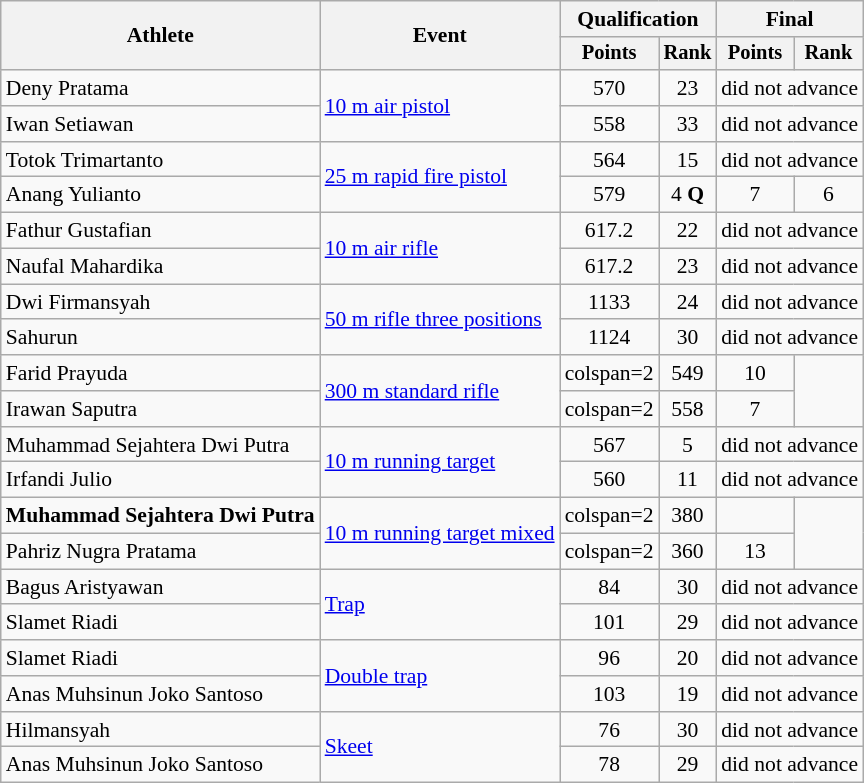<table class=wikitable style=font-size:90%;text-align:center>
<tr>
<th rowspan="2">Athlete</th>
<th rowspan="2">Event</th>
<th colspan=2>Qualification</th>
<th colspan=2>Final</th>
</tr>
<tr style="font-size:95%">
<th>Points</th>
<th>Rank</th>
<th>Points</th>
<th>Rank</th>
</tr>
<tr>
<td align=left>Deny Pratama</td>
<td align=left rowspan=2><a href='#'>10 m air pistol</a></td>
<td>570</td>
<td>23</td>
<td colspan=2>did not advance</td>
</tr>
<tr>
<td align=left>Iwan Setiawan</td>
<td>558</td>
<td>33</td>
<td colspan=2>did not advance</td>
</tr>
<tr>
<td align=left>Totok Trimartanto</td>
<td align=left rowspan=2><a href='#'>25 m rapid fire pistol</a></td>
<td>564</td>
<td>15</td>
<td colspan=2>did not advance</td>
</tr>
<tr>
<td align=left>Anang Yulianto</td>
<td>579</td>
<td>4 <strong>Q</strong></td>
<td>7</td>
<td>6</td>
</tr>
<tr>
<td align=left>Fathur Gustafian</td>
<td align=left rowspan=2><a href='#'>10 m air rifle</a></td>
<td>617.2</td>
<td>22</td>
<td colspan=2>did not advance</td>
</tr>
<tr>
<td align=left>Naufal Mahardika</td>
<td>617.2</td>
<td>23</td>
<td colspan=2>did not advance</td>
</tr>
<tr>
<td align=left>Dwi Firmansyah</td>
<td align=left rowspan=2><a href='#'>50 m rifle three positions</a></td>
<td>1133</td>
<td>24</td>
<td colspan=2>did not advance</td>
</tr>
<tr>
<td align=left>Sahurun</td>
<td>1124</td>
<td>30</td>
<td colspan=2>did not advance</td>
</tr>
<tr>
<td align=left>Farid Prayuda</td>
<td align=left rowspan=2><a href='#'>300 m standard rifle</a></td>
<td>colspan=2 </td>
<td>549</td>
<td>10</td>
</tr>
<tr>
<td align=left>Irawan Saputra</td>
<td>colspan=2 </td>
<td>558</td>
<td>7</td>
</tr>
<tr>
<td align=left>Muhammad Sejahtera Dwi Putra</td>
<td align=left rowspan=2><a href='#'>10 m running target</a></td>
<td>567</td>
<td>5</td>
<td colspan=2>did not advance</td>
</tr>
<tr>
<td align=left>Irfandi Julio</td>
<td>560</td>
<td>11</td>
<td colspan=2>did not advance</td>
</tr>
<tr>
<td align=left><strong>Muhammad Sejahtera Dwi Putra</strong></td>
<td align=left rowspan=2><a href='#'>10 m running target mixed</a></td>
<td>colspan=2 </td>
<td>380</td>
<td></td>
</tr>
<tr>
<td align=left>Pahriz Nugra Pratama</td>
<td>colspan=2 </td>
<td>360</td>
<td>13</td>
</tr>
<tr>
<td align=left>Bagus Aristyawan</td>
<td align=left rowspan=2><a href='#'>Trap</a></td>
<td>84</td>
<td>30</td>
<td colspan=2>did not advance</td>
</tr>
<tr>
<td align=left>Slamet Riadi</td>
<td>101</td>
<td>29</td>
<td colspan=2>did not advance</td>
</tr>
<tr>
<td align=left>Slamet Riadi</td>
<td align=left rowspan=2><a href='#'>Double trap</a></td>
<td>96</td>
<td>20</td>
<td colspan=2>did not advance</td>
</tr>
<tr>
<td align=left>Anas Muhsinun Joko Santoso</td>
<td>103</td>
<td>19</td>
<td colspan=2>did not advance</td>
</tr>
<tr>
<td align=left>Hilmansyah</td>
<td align=left rowspan=2><a href='#'>Skeet</a></td>
<td>76</td>
<td>30</td>
<td colspan=2>did not advance</td>
</tr>
<tr>
<td align=left>Anas Muhsinun Joko Santoso</td>
<td>78</td>
<td>29</td>
<td colspan=2>did not advance</td>
</tr>
</table>
